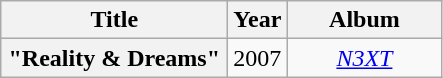<table class="wikitable plainrowheaders" style="text-align:center;">
<tr>
<th scope="col" style="width:9em;">Title</th>
<th scope="col" style="width:1em;">Year</th>
<th scope="col" style="width:6em;">Album</th>
</tr>
<tr>
<th scope="row">"Reality & Dreams"<br></th>
<td>2007</td>
<td><em><a href='#'>N3XT</a></em></td>
</tr>
</table>
